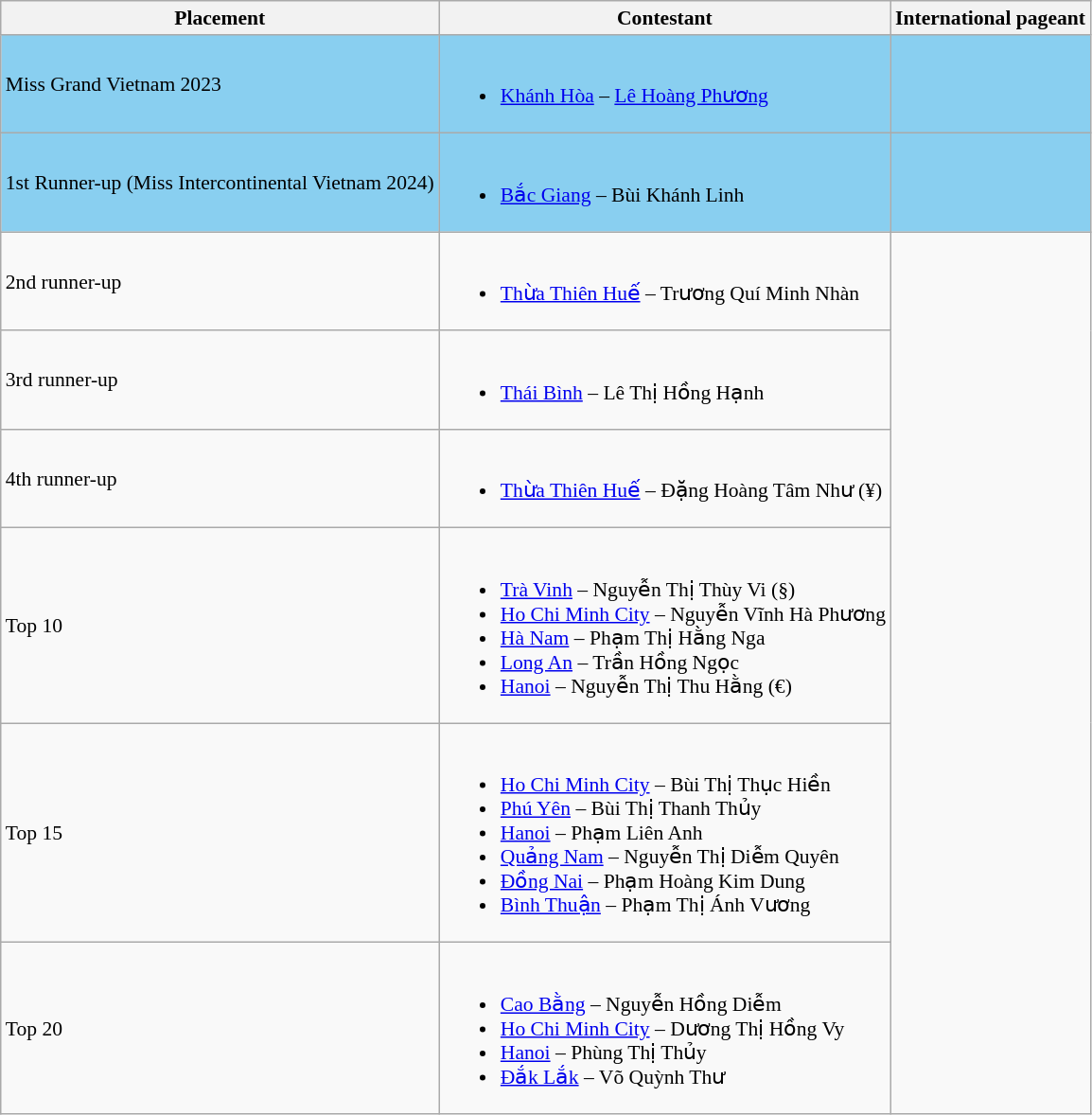<table class="wikitable sortable" style="font-size: 90%;">
<tr>
<th>Placement</th>
<th>Contestant</th>
<th>International pageant</th>
</tr>
<tr style="background:#89CFF0;">
<td>Miss Grand Vietnam 2023</td>
<td><br><ul><li><a href='#'>Khánh Hòa</a> – <a href='#'>Lê Hoàng Phương</a></li></ul></td>
<td></td>
</tr>
<tr style="background:#89CFF0;">
<td>1st Runner-up (Miss Intercontinental Vietnam 2024)</td>
<td><br><ul><li><a href='#'>Bắc Giang</a> – Bùi Khánh Linh</li></ul></td>
<td></td>
</tr>
<tr>
<td>2nd runner-up</td>
<td><br><ul><li><a href='#'>Thừa Thiên Huế</a> – Trương Quí Minh Nhàn</li></ul></td>
</tr>
<tr>
<td>3rd runner-up</td>
<td><br><ul><li><a href='#'>Thái Bình</a> – Lê Thị Hồng Hạnh</li></ul></td>
</tr>
<tr>
<td>4th runner-up</td>
<td><br><ul><li><a href='#'>Thừa Thiên Huế</a> – Đặng Hoàng Tâm Như (¥)</li></ul></td>
</tr>
<tr>
<td>Top 10</td>
<td><br><ul><li><a href='#'>Trà Vinh</a> – Nguyễn Thị Thùy Vi (§)</li><li><a href='#'>Ho Chi Minh City</a> – Nguyễn Vĩnh Hà Phương</li><li><a href='#'>Hà Nam</a> – Phạm Thị Hằng Nga</li><li><a href='#'>Long An</a> – Trần Hồng Ngọc</li><li><a href='#'>Hanoi</a> – Nguyễn Thị Thu Hằng (€)</li></ul></td>
</tr>
<tr>
<td>Top 15</td>
<td><br><ul><li><a href='#'>Ho Chi Minh City</a> – Bùi Thị Thục Hiền</li><li><a href='#'>Phú Yên</a> – Bùi Thị Thanh Thủy</li><li><a href='#'>Hanoi</a> – Phạm Liên Anh</li><li><a href='#'>Quảng Nam</a> – Nguyễn Thị Diễm Quyên</li><li><a href='#'>Đồng Nai</a> – Phạm Hoàng Kim Dung</li><li><a href='#'>Bình Thuận</a> – Phạm Thị Ánh Vương</li></ul></td>
</tr>
<tr>
<td>Top 20</td>
<td><br><ul><li><a href='#'>Cao Bằng</a> – Nguyễn Hồng Diễm</li><li><a href='#'>Ho Chi Minh City</a> – Dương Thị Hồng Vy</li><li><a href='#'>Hanoi</a> – Phùng Thị Thủy</li><li><a href='#'>Đắk Lắk</a> – Võ Quỳnh Thư</li></ul></td>
</tr>
</table>
